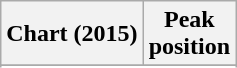<table class="wikitable plainrowheaders sortable" style="text-align:center;">
<tr>
<th scope="col">Chart (2015)</th>
<th scope="col">Peak<br>position</th>
</tr>
<tr>
</tr>
<tr>
</tr>
<tr>
</tr>
</table>
